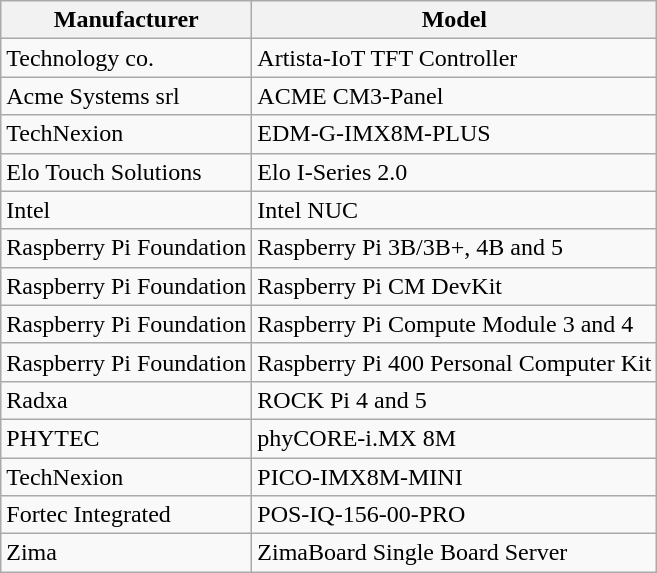<table class="wikitable">
<tr>
<th>Manufacturer</th>
<th>Model</th>
</tr>
<tr>
<td>Technology co.</td>
<td>Artista-IoT TFT Controller</td>
</tr>
<tr>
<td>Acme Systems srl</td>
<td>ACME CM3-Panel</td>
</tr>
<tr>
<td>TechNexion</td>
<td>EDM-G-IMX8M-PLUS</td>
</tr>
<tr>
<td>Elo Touch Solutions</td>
<td>Elo I-Series 2.0</td>
</tr>
<tr>
<td>Intel</td>
<td>Intel NUC</td>
</tr>
<tr>
<td>Raspberry Pi Foundation</td>
<td>Raspberry Pi 3B/3B+, 4B and 5</td>
</tr>
<tr>
<td>Raspberry Pi Foundation</td>
<td>Raspberry Pi CM DevKit</td>
</tr>
<tr>
<td>Raspberry Pi Foundation</td>
<td>Raspberry Pi Compute Module 3 and 4</td>
</tr>
<tr>
<td>Raspberry Pi Foundation</td>
<td>Raspberry Pi 400 Personal Computer Kit</td>
</tr>
<tr>
<td>Radxa</td>
<td>ROCK Pi 4 and 5</td>
</tr>
<tr>
<td>PHYTEC</td>
<td>phyCORE-i.MX 8M</td>
</tr>
<tr>
<td>TechNexion</td>
<td>PICO-IMX8M-MINI</td>
</tr>
<tr>
<td>Fortec Integrated</td>
<td>POS-IQ-156-00-PRO</td>
</tr>
<tr>
<td>Zima</td>
<td>ZimaBoard Single Board Server</td>
</tr>
</table>
